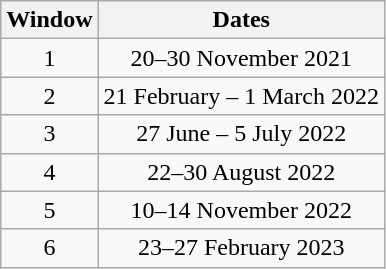<table class="wikitable">
<tr>
<th>Window</th>
<th>Dates</th>
</tr>
<tr align=center>
<td>1</td>
<td>20–30 November 2021</td>
</tr>
<tr align=center>
<td>2</td>
<td>21 February – 1 March 2022</td>
</tr>
<tr align=center>
<td>3</td>
<td>27 June – 5 July 2022</td>
</tr>
<tr align=center>
<td>4</td>
<td>22–30 August 2022</td>
</tr>
<tr align=center>
<td>5</td>
<td>10–14 November 2022</td>
</tr>
<tr align=center>
<td>6</td>
<td>23–27 February 2023</td>
</tr>
</table>
